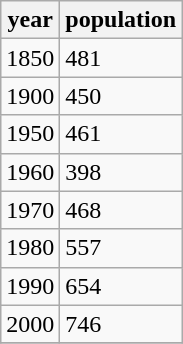<table class="wikitable">
<tr>
<th>year</th>
<th>population</th>
</tr>
<tr>
<td>1850</td>
<td>481</td>
</tr>
<tr>
<td>1900</td>
<td>450</td>
</tr>
<tr>
<td>1950</td>
<td>461</td>
</tr>
<tr>
<td>1960</td>
<td>398</td>
</tr>
<tr>
<td>1970</td>
<td>468</td>
</tr>
<tr>
<td>1980</td>
<td>557</td>
</tr>
<tr>
<td>1990</td>
<td>654</td>
</tr>
<tr>
<td>2000</td>
<td>746</td>
</tr>
<tr>
</tr>
</table>
